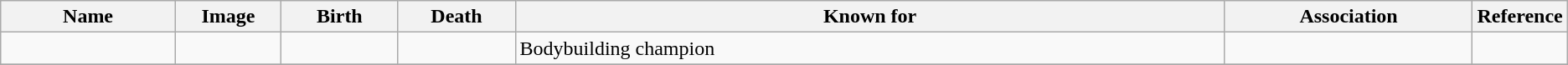<table class="wikitable sortable">
<tr>
<th scope="col" width="140">Name</th>
<th scope="col" width="80" class="unsortable">Image</th>
<th scope="col" width="90">Birth</th>
<th scope="col" width="90">Death</th>
<th scope="col" width="600" class="unsortable">Known for</th>
<th scope="col" width="200" class="unsortable">Association</th>
<th scope="col" width="30" class="unsortable">Reference</th>
</tr>
<tr>
<td></td>
<td></td>
<td align=right></td>
<td align=right></td>
<td>Bodybuilding champion</td>
<td></td>
<td align="center"></td>
</tr>
<tr>
</tr>
</table>
